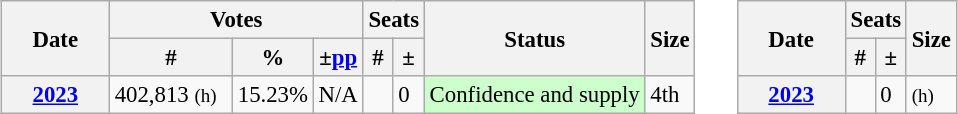<table>
<tr>
<td style="vertical-align:top"><br><table class="wikitable" style="font-size:95%;">
<tr>
<th width="65" rowspan="2">Date</th>
<th colspan="3">Votes</th>
<th colspan="2">Seats</th>
<th rowspan="2">Status</th>
<th rowspan="2">Size</th>
</tr>
<tr>
<th width="75">#</th>
<th>%</th>
<th>±<a href='#'>pp</a></th>
<th>#</th>
<th>±</th>
</tr>
<tr>
<th><a href='#'>2023</a></th>
<td>402,813 <small>(h)</small></td>
<td>15.23%</td>
<td>N/A</td>
<td style="text-align:center;"></td>
<td>0</td>
<td style="background:#cfc;">Confidence and supply</td>
<td>4th</td>
</tr>
</table>
</td>
<td colwidth="1em"> </td>
<td style="vertical-align:top"><br><table class="wikitable" style="font-size:95%;">
<tr>
<th width="65" rowspan="2">Date</th>
<th colspan="2">Seats</th>
<th rowspan="2">Size</th>
</tr>
<tr>
<th>#</th>
<th>±</th>
</tr>
<tr>
<th><a href='#'>2023</a></th>
<td style="text-align:center;"></td>
<td>0</td>
<td><small>(h)</small></td>
</tr>
</table>
</td>
</tr>
</table>
